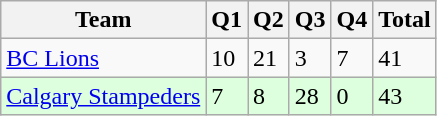<table class="wikitable">
<tr>
<th>Team</th>
<th>Q1</th>
<th>Q2</th>
<th>Q3</th>
<th>Q4</th>
<th>Total</th>
</tr>
<tr>
<td><a href='#'>BC Lions</a></td>
<td>10</td>
<td>21</td>
<td>3</td>
<td>7</td>
<td>41</td>
</tr>
<tr style="background-color:#ddffdd">
<td><a href='#'>Calgary Stampeders</a></td>
<td>7</td>
<td>8</td>
<td>28</td>
<td>0</td>
<td>43</td>
</tr>
</table>
